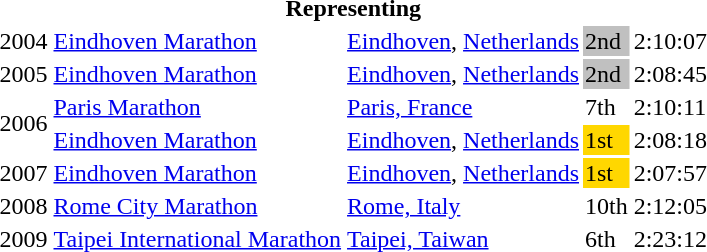<table>
<tr>
<th colspan="5">Representing </th>
</tr>
<tr>
<td>2004</td>
<td><a href='#'>Eindhoven Marathon</a></td>
<td><a href='#'>Eindhoven</a>, <a href='#'>Netherlands</a></td>
<td bgcolor="silver">2nd</td>
<td>2:10:07</td>
</tr>
<tr>
<td>2005</td>
<td><a href='#'>Eindhoven Marathon</a></td>
<td><a href='#'>Eindhoven</a>, <a href='#'>Netherlands</a></td>
<td bgcolor="silver">2nd</td>
<td>2:08:45</td>
</tr>
<tr>
<td rowspan=2>2006</td>
<td><a href='#'>Paris Marathon</a></td>
<td><a href='#'>Paris, France</a></td>
<td>7th</td>
<td>2:10:11</td>
</tr>
<tr>
<td><a href='#'>Eindhoven Marathon</a></td>
<td><a href='#'>Eindhoven</a>, <a href='#'>Netherlands</a></td>
<td bgcolor="gold">1st</td>
<td>2:08:18</td>
</tr>
<tr>
<td>2007</td>
<td><a href='#'>Eindhoven Marathon</a></td>
<td><a href='#'>Eindhoven</a>, <a href='#'>Netherlands</a></td>
<td bgcolor="gold">1st</td>
<td>2:07:57</td>
</tr>
<tr>
<td>2008</td>
<td><a href='#'>Rome City Marathon</a></td>
<td><a href='#'>Rome, Italy</a></td>
<td>10th</td>
<td>2:12:05</td>
</tr>
<tr>
<td>2009</td>
<td><a href='#'>Taipei International Marathon</a></td>
<td><a href='#'>Taipei, Taiwan</a></td>
<td>6th</td>
<td>2:23:12</td>
</tr>
</table>
